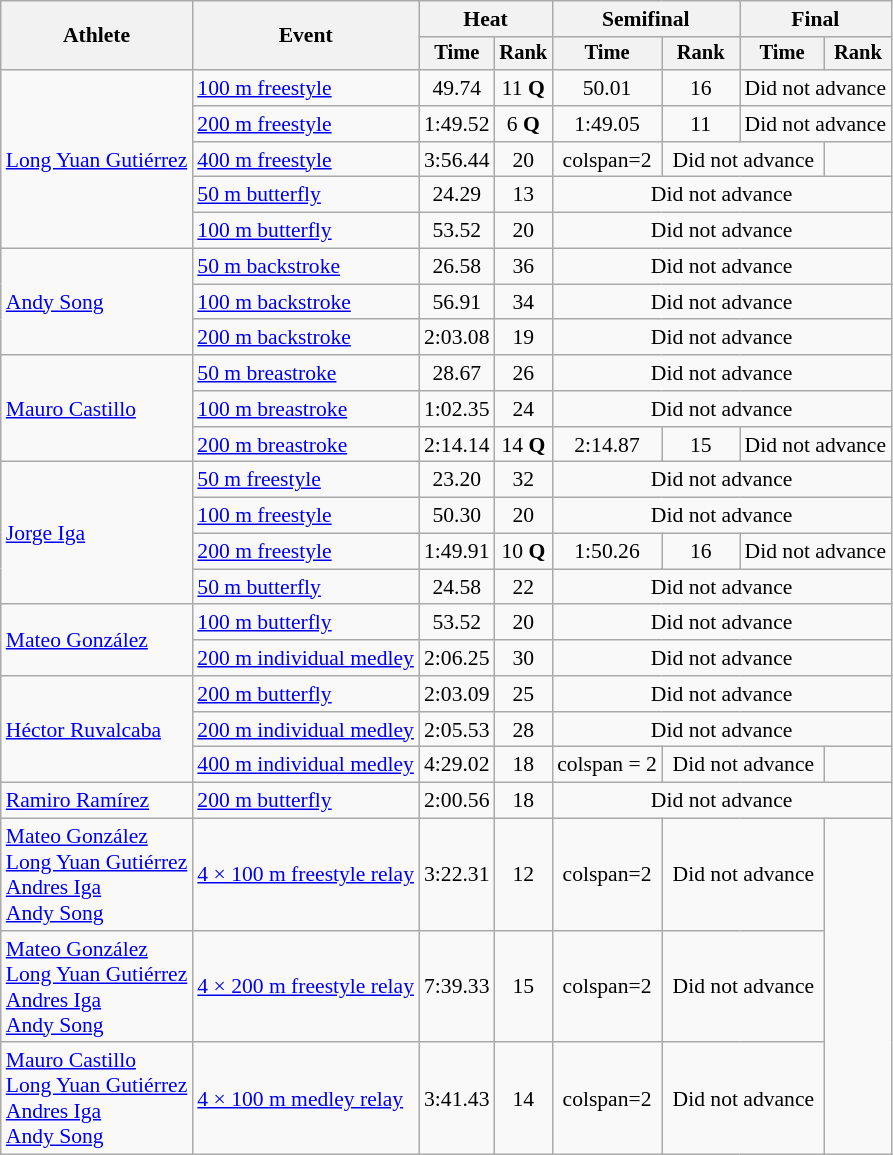<table class=wikitable style="font-size:90%">
<tr>
<th rowspan="2">Athlete</th>
<th rowspan="2">Event</th>
<th colspan="2">Heat</th>
<th colspan="2">Semifinal</th>
<th colspan="2">Final</th>
</tr>
<tr style="font-size:95%">
<th>Time</th>
<th>Rank</th>
<th>Time</th>
<th>Rank</th>
<th>Time</th>
<th>Rank</th>
</tr>
<tr align=center>
<td align=left rowspan = 5><a href='#'>Long Yuan Gutiérrez</a></td>
<td align=left><a href='#'>100 m freestyle</a></td>
<td>49.74</td>
<td>11 <strong>Q</strong></td>
<td>50.01</td>
<td>16</td>
<td colspan = 2>Did not advance</td>
</tr>
<tr align=center>
<td align=left><a href='#'>200 m freestyle</a></td>
<td>1:49.52</td>
<td>6 <strong>Q</strong></td>
<td>1:49.05</td>
<td>11</td>
<td colspan=2>Did not advance</td>
</tr>
<tr align=center>
<td align=left><a href='#'>400 m freestyle</a></td>
<td>3:56.44</td>
<td>20</td>
<td>colspan=2 </td>
<td colspan = 2>Did not advance</td>
</tr>
<tr align=center>
<td align=left><a href='#'>50 m butterfly</a></td>
<td>24.29</td>
<td>13</td>
<td colspan = 4>Did not advance</td>
</tr>
<tr align=center>
<td align=left><a href='#'>100 m butterfly</a></td>
<td>53.52</td>
<td>20</td>
<td colspan = 4>Did not advance</td>
</tr>
<tr align=center>
<td align=left rowspan = 3><a href='#'>Andy Song</a></td>
<td align=left><a href='#'>50 m backstroke</a></td>
<td>26.58</td>
<td>36</td>
<td colspan=4>Did not advance</td>
</tr>
<tr align=center>
<td align=left><a href='#'>100 m backstroke</a></td>
<td>56.91</td>
<td>34</td>
<td colspan = 4>Did not advance</td>
</tr>
<tr align=center>
<td align=left><a href='#'>200 m backstroke</a></td>
<td>2:03.08</td>
<td>19</td>
<td colspan = 4>Did not advance</td>
</tr>
<tr align=center>
<td align=left rowspan = 3><a href='#'>Mauro Castillo</a></td>
<td align=left><a href='#'>50 m breastroke</a></td>
<td>28.67</td>
<td>26</td>
<td colspan = 4>Did not advance</td>
</tr>
<tr align=center>
<td align=left><a href='#'>100 m breastroke</a></td>
<td>1:02.35</td>
<td>24</td>
<td colspan = 4>Did not advance</td>
</tr>
<tr align=center>
<td align=left><a href='#'>200 m breastroke</a></td>
<td>2:14.14</td>
<td>14 <strong>Q</strong></td>
<td>2:14.87</td>
<td>15</td>
<td colspan = 2>Did not advance</td>
</tr>
<tr align=center>
<td align=left rowspan = 4><a href='#'>Jorge Iga</a></td>
<td align=left><a href='#'>50 m freestyle</a></td>
<td>23.20</td>
<td>32</td>
<td colspan = 4>Did not advance</td>
</tr>
<tr align=center>
<td align=left><a href='#'>100 m freestyle</a></td>
<td>50.30</td>
<td>20</td>
<td colspan = 4>Did not advance</td>
</tr>
<tr align=center>
<td align=left><a href='#'>200 m freestyle</a></td>
<td>1:49.91</td>
<td>10 <strong>Q</strong></td>
<td>1:50.26</td>
<td>16</td>
<td colspan=2>Did not advance</td>
</tr>
<tr align=center>
<td align=left><a href='#'>50 m butterfly</a></td>
<td>24.58</td>
<td>22</td>
<td colspan = 4>Did not advance</td>
</tr>
<tr align=center>
<td align=left rowspan = 2><a href='#'>Mateo González</a></td>
<td align=left><a href='#'>100 m butterfly</a></td>
<td>53.52</td>
<td>20</td>
<td colspan = 4>Did not advance</td>
</tr>
<tr align=center>
<td align=left><a href='#'>200 m individual medley</a></td>
<td>2:06.25</td>
<td>30</td>
<td colspan = 4>Did not advance</td>
</tr>
<tr align=center>
<td align=left rowspan = 3><a href='#'>Héctor Ruvalcaba</a></td>
<td align=left><a href='#'>200 m butterfly</a></td>
<td>2:03.09</td>
<td>25</td>
<td colspan=4>Did not advance</td>
</tr>
<tr align=center>
<td align=left><a href='#'>200 m individual medley</a></td>
<td>2:05.53</td>
<td>28</td>
<td colspan = 4>Did not advance</td>
</tr>
<tr align=center>
<td align=left><a href='#'>400 m individual medley</a></td>
<td>4:29.02</td>
<td>18</td>
<td>colspan = 2 </td>
<td colspan = 2>Did not advance</td>
</tr>
<tr align=center>
<td align=left><a href='#'>Ramiro Ramírez</a></td>
<td align=left><a href='#'>200 m butterfly</a></td>
<td>2:00.56</td>
<td>18</td>
<td colspan=4>Did not advance</td>
</tr>
<tr align=center>
<td align=left><a href='#'>Mateo González</a><br><a href='#'>Long Yuan Gutiérrez</a><br><a href='#'>Andres Iga</a><br><a href='#'>Andy Song</a></td>
<td align=left><a href='#'>4 × 100 m freestyle relay</a></td>
<td>3:22.31</td>
<td>12</td>
<td>colspan=2 </td>
<td colspan = 2>Did not advance</td>
</tr>
<tr align=center>
<td align=left><a href='#'>Mateo González</a><br><a href='#'>Long Yuan Gutiérrez</a><br><a href='#'>Andres Iga</a><br><a href='#'>Andy Song</a></td>
<td align=left><a href='#'>4 × 200 m freestyle relay</a></td>
<td>7:39.33</td>
<td>15</td>
<td>colspan=2 </td>
<td colspan = 2>Did not advance</td>
</tr>
<tr align=center>
<td align=left><a href='#'>Mauro Castillo</a><br><a href='#'>Long Yuan Gutiérrez</a><br><a href='#'>Andres Iga</a><br><a href='#'>Andy Song</a></td>
<td align=left><a href='#'>4 × 100 m medley relay</a></td>
<td>3:41.43</td>
<td>14</td>
<td>colspan=2 </td>
<td colspan = 2>Did not advance</td>
</tr>
</table>
